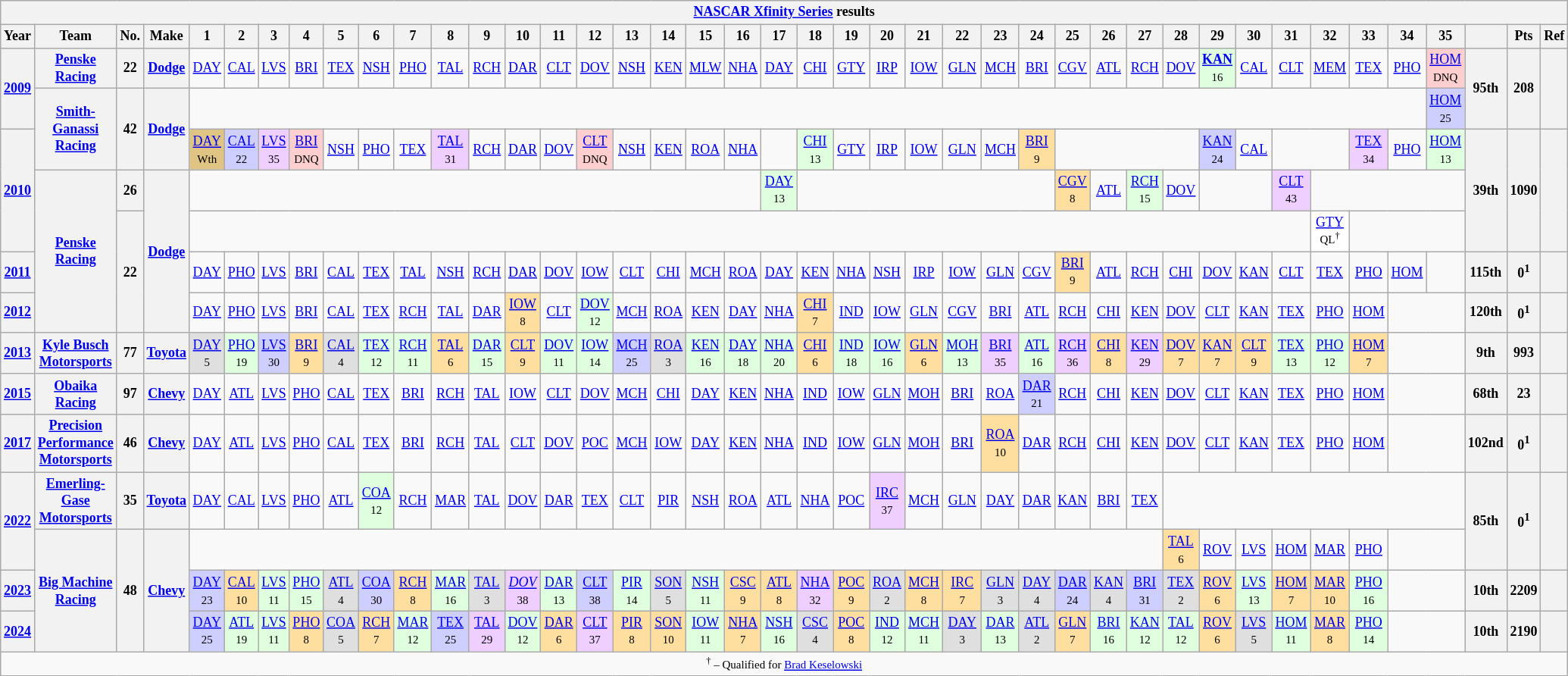<table class="wikitable" style="text-align:center; font-size:75%">
<tr>
<th colspan=42><a href='#'>NASCAR Xfinity Series</a> results</th>
</tr>
<tr>
<th>Year</th>
<th>Team</th>
<th>No.</th>
<th>Make</th>
<th>1</th>
<th>2</th>
<th>3</th>
<th>4</th>
<th>5</th>
<th>6</th>
<th>7</th>
<th>8</th>
<th>9</th>
<th>10</th>
<th>11</th>
<th>12</th>
<th>13</th>
<th>14</th>
<th>15</th>
<th>16</th>
<th>17</th>
<th>18</th>
<th>19</th>
<th>20</th>
<th>21</th>
<th>22</th>
<th>23</th>
<th>24</th>
<th>25</th>
<th>26</th>
<th>27</th>
<th>28</th>
<th>29</th>
<th>30</th>
<th>31</th>
<th>32</th>
<th>33</th>
<th>34</th>
<th>35</th>
<th></th>
<th>Pts</th>
<th>Ref</th>
</tr>
<tr>
<th rowspan=2><a href='#'>2009</a></th>
<th><a href='#'>Penske Racing</a></th>
<th>22</th>
<th><a href='#'>Dodge</a></th>
<td><a href='#'>DAY</a></td>
<td><a href='#'>CAL</a></td>
<td><a href='#'>LVS</a></td>
<td><a href='#'>BRI</a></td>
<td><a href='#'>TEX</a></td>
<td><a href='#'>NSH</a></td>
<td><a href='#'>PHO</a></td>
<td><a href='#'>TAL</a></td>
<td><a href='#'>RCH</a></td>
<td><a href='#'>DAR</a></td>
<td><a href='#'>CLT</a></td>
<td><a href='#'>DOV</a></td>
<td><a href='#'>NSH</a></td>
<td><a href='#'>KEN</a></td>
<td><a href='#'>MLW</a></td>
<td><a href='#'>NHA</a></td>
<td><a href='#'>DAY</a></td>
<td><a href='#'>CHI</a></td>
<td><a href='#'>GTY</a></td>
<td><a href='#'>IRP</a></td>
<td><a href='#'>IOW</a></td>
<td><a href='#'>GLN</a></td>
<td><a href='#'>MCH</a></td>
<td><a href='#'>BRI</a></td>
<td><a href='#'>CGV</a></td>
<td><a href='#'>ATL</a></td>
<td><a href='#'>RCH</a></td>
<td><a href='#'>DOV</a></td>
<td style="background:#DFFFDF;"><strong><a href='#'>KAN</a></strong><br><small>16</small></td>
<td><a href='#'>CAL</a></td>
<td><a href='#'>CLT</a></td>
<td><a href='#'>MEM</a></td>
<td><a href='#'>TEX</a></td>
<td><a href='#'>PHO</a></td>
<td style="background:#FFCFCF;"><a href='#'>HOM</a><br><small>DNQ</small></td>
<th rowspan=2>95th</th>
<th rowspan=2>208</th>
<th rowspan=2></th>
</tr>
<tr>
<th rowspan=2><a href='#'>Smith-Ganassi Racing</a></th>
<th rowspan=2>42</th>
<th rowspan=2><a href='#'>Dodge</a></th>
<td colspan=34></td>
<td style="background:#CFCFFF;"><a href='#'>HOM</a><br><small>25</small></td>
</tr>
<tr>
<th rowspan=3><a href='#'>2010</a></th>
<td style="background:#DFC484;"><a href='#'>DAY</a><br><small>Wth</small></td>
<td style="background:#CFCFFF;"><a href='#'>CAL</a><br><small>22</small></td>
<td style="background:#EFCFFF;"><a href='#'>LVS</a><br><small>35</small></td>
<td style="background:#FFCFCF;"><a href='#'>BRI</a><br><small>DNQ</small></td>
<td><a href='#'>NSH</a></td>
<td><a href='#'>PHO</a></td>
<td><a href='#'>TEX</a></td>
<td style="background:#EFCFFF;"><a href='#'>TAL</a><br><small>31</small></td>
<td><a href='#'>RCH</a></td>
<td><a href='#'>DAR</a></td>
<td><a href='#'>DOV</a></td>
<td style="background:#FFCFCF;"><a href='#'>CLT</a><br><small>DNQ</small></td>
<td><a href='#'>NSH</a></td>
<td><a href='#'>KEN</a></td>
<td><a href='#'>ROA</a></td>
<td><a href='#'>NHA</a></td>
<td></td>
<td style="background:#DFFFDF;"><a href='#'>CHI</a><br><small>13</small></td>
<td><a href='#'>GTY</a></td>
<td><a href='#'>IRP</a></td>
<td><a href='#'>IOW</a></td>
<td><a href='#'>GLN</a></td>
<td><a href='#'>MCH</a></td>
<td style="background:#FFDF9F;"><a href='#'>BRI</a><br><small>9</small></td>
<td colspan=4></td>
<td style="background:#CFCFFF;"><a href='#'>KAN</a><br><small>24</small></td>
<td><a href='#'>CAL</a></td>
<td colspan=2></td>
<td style="background:#EFCFFF;"><a href='#'>TEX</a><br><small>34</small></td>
<td><a href='#'>PHO</a></td>
<td style="background:#DFFFDF;"><a href='#'>HOM</a><br><small>13</small></td>
<th rowspan=3>39th</th>
<th rowspan=3>1090</th>
<th rowspan=3></th>
</tr>
<tr>
<th rowspan=4><a href='#'>Penske Racing</a></th>
<th>26</th>
<th rowspan=4><a href='#'>Dodge</a></th>
<td colspan=16></td>
<td style="background:#DFFFDF;"><a href='#'>DAY</a><br><small>13</small></td>
<td colspan=7></td>
<td style="background:#FFDF9F;"><a href='#'>CGV</a><br><small>8</small></td>
<td><a href='#'>ATL</a></td>
<td style="background:#DFFFDF;"><a href='#'>RCH</a><br><small>15</small></td>
<td><a href='#'>DOV</a></td>
<td colspan=2></td>
<td style="background:#EFCFFF;"><a href='#'>CLT</a><br><small>43</small></td>
<td colspan=4></td>
</tr>
<tr>
<th rowspan=3>22</th>
<td colspan=31></td>
<td style="background:#FFFFFF;"><a href='#'>GTY</a><br><small>QL<sup>†</sup></small></td>
<td colspan=3></td>
</tr>
<tr>
<th><a href='#'>2011</a></th>
<td><a href='#'>DAY</a></td>
<td><a href='#'>PHO</a></td>
<td><a href='#'>LVS</a></td>
<td><a href='#'>BRI</a></td>
<td><a href='#'>CAL</a></td>
<td><a href='#'>TEX</a></td>
<td><a href='#'>TAL</a></td>
<td><a href='#'>NSH</a></td>
<td><a href='#'>RCH</a></td>
<td><a href='#'>DAR</a></td>
<td><a href='#'>DOV</a></td>
<td><a href='#'>IOW</a></td>
<td><a href='#'>CLT</a></td>
<td><a href='#'>CHI</a></td>
<td><a href='#'>MCH</a></td>
<td><a href='#'>ROA</a></td>
<td><a href='#'>DAY</a></td>
<td><a href='#'>KEN</a></td>
<td><a href='#'>NHA</a></td>
<td><a href='#'>NSH</a></td>
<td><a href='#'>IRP</a></td>
<td><a href='#'>IOW</a></td>
<td><a href='#'>GLN</a></td>
<td><a href='#'>CGV</a></td>
<td style="background:#FFDF9F;"><a href='#'>BRI</a><br><small>9</small></td>
<td><a href='#'>ATL</a></td>
<td><a href='#'>RCH</a></td>
<td><a href='#'>CHI</a></td>
<td><a href='#'>DOV</a></td>
<td><a href='#'>KAN</a></td>
<td><a href='#'>CLT</a></td>
<td><a href='#'>TEX</a></td>
<td><a href='#'>PHO</a></td>
<td><a href='#'>HOM</a></td>
<td></td>
<th>115th</th>
<th>0<sup>1</sup></th>
<th></th>
</tr>
<tr>
<th><a href='#'>2012</a></th>
<td><a href='#'>DAY</a></td>
<td><a href='#'>PHO</a></td>
<td><a href='#'>LVS</a></td>
<td><a href='#'>BRI</a></td>
<td><a href='#'>CAL</a></td>
<td><a href='#'>TEX</a></td>
<td><a href='#'>RCH</a></td>
<td><a href='#'>TAL</a></td>
<td><a href='#'>DAR</a></td>
<td style="background:#FFDF9F;"><a href='#'>IOW</a><br><small>8</small></td>
<td><a href='#'>CLT</a></td>
<td style="background:#DFFFDF;"><a href='#'>DOV</a><br><small>12</small></td>
<td><a href='#'>MCH</a></td>
<td><a href='#'>ROA</a></td>
<td><a href='#'>KEN</a></td>
<td><a href='#'>DAY</a></td>
<td><a href='#'>NHA</a></td>
<td style="background:#FFDF9F;"><a href='#'>CHI</a><br><small>7</small></td>
<td><a href='#'>IND</a></td>
<td><a href='#'>IOW</a></td>
<td><a href='#'>GLN</a></td>
<td><a href='#'>CGV</a></td>
<td><a href='#'>BRI</a></td>
<td><a href='#'>ATL</a></td>
<td><a href='#'>RCH</a></td>
<td><a href='#'>CHI</a></td>
<td><a href='#'>KEN</a></td>
<td><a href='#'>DOV</a></td>
<td><a href='#'>CLT</a></td>
<td><a href='#'>KAN</a></td>
<td><a href='#'>TEX</a></td>
<td><a href='#'>PHO</a></td>
<td><a href='#'>HOM</a></td>
<td colspan=2></td>
<th>120th</th>
<th>0<sup>1</sup></th>
<th></th>
</tr>
<tr>
<th><a href='#'>2013</a></th>
<th><a href='#'>Kyle Busch Motorsports</a></th>
<th>77</th>
<th><a href='#'>Toyota</a></th>
<td style="background:#DFDFDF;"><a href='#'>DAY</a><br><small>5</small></td>
<td style="background:#DFFFDF;"><a href='#'>PHO</a><br><small>19</small></td>
<td style="background:#CFCFFF;"><a href='#'>LVS</a><br><small>30</small></td>
<td style="background:#FFDF9F;"><a href='#'>BRI</a><br><small>9</small></td>
<td style="background:#DFDFDF;"><a href='#'>CAL</a><br><small>4</small></td>
<td style="background:#DFFFDF;"><a href='#'>TEX</a><br><small>12</small></td>
<td style="background:#DFFFDF;"><a href='#'>RCH</a><br><small>11</small></td>
<td style="background:#FFDF9F;"><a href='#'>TAL</a><br><small>6</small></td>
<td style="background:#DFFFDF;"><a href='#'>DAR</a><br><small>15</small></td>
<td style="background:#FFDF9F;"><a href='#'>CLT</a><br><small>9</small></td>
<td style="background:#DFFFDF;"><a href='#'>DOV</a><br><small>11</small></td>
<td style="background:#DFFFDF;"><a href='#'>IOW</a><br><small>14</small></td>
<td style="background:#CFCFFF;"><a href='#'>MCH</a><br><small>25</small></td>
<td style="background:#DFDFDF;"><a href='#'>ROA</a><br><small>3</small></td>
<td style="background:#DFFFDF;"><a href='#'>KEN</a><br><small>16</small></td>
<td style="background:#DFFFDF;"><a href='#'>DAY</a><br><small>18</small></td>
<td style="background:#DFFFDF;"><a href='#'>NHA</a><br><small>20</small></td>
<td style="background:#FFDF9F;"><a href='#'>CHI</a><br><small>6</small></td>
<td style="background:#DFFFDF;"><a href='#'>IND</a><br><small>18</small></td>
<td style="background:#DFFFDF;"><a href='#'>IOW</a><br><small>16</small></td>
<td style="background:#FFDF9F;"><a href='#'>GLN</a><br><small>6</small></td>
<td style="background:#DFFFDF;"><a href='#'>MOH</a><br><small>13</small></td>
<td style="background:#EFCFFF;"><a href='#'>BRI</a><br><small>35</small></td>
<td style="background:#DFFFDF;"><a href='#'>ATL</a><br><small>16</small></td>
<td style="background:#EFCFFF;"><a href='#'>RCH</a><br><small>36</small></td>
<td style="background:#FFDF9F;"><a href='#'>CHI</a><br><small>8</small></td>
<td style="background:#EFCFFF;"><a href='#'>KEN</a><br><small>29</small></td>
<td style="background:#FFDF9F;"><a href='#'>DOV</a><br><small>7</small></td>
<td style="background:#FFDF9F;"><a href='#'>KAN</a><br><small>7</small></td>
<td style="background:#FFDF9F;"><a href='#'>CLT</a><br><small>9</small></td>
<td style="background:#DFFFDF;"><a href='#'>TEX</a><br><small>13</small></td>
<td style="background:#DFFFDF;"><a href='#'>PHO</a><br><small>12</small></td>
<td style="background:#FFDF9F;"><a href='#'>HOM</a><br><small>7</small></td>
<td colspan=2></td>
<th>9th</th>
<th>993</th>
<th></th>
</tr>
<tr>
<th><a href='#'>2015</a></th>
<th><a href='#'>Obaika Racing</a></th>
<th>97</th>
<th><a href='#'>Chevy</a></th>
<td><a href='#'>DAY</a></td>
<td><a href='#'>ATL</a></td>
<td><a href='#'>LVS</a></td>
<td><a href='#'>PHO</a></td>
<td><a href='#'>CAL</a></td>
<td><a href='#'>TEX</a></td>
<td><a href='#'>BRI</a></td>
<td><a href='#'>RCH</a></td>
<td><a href='#'>TAL</a></td>
<td><a href='#'>IOW</a></td>
<td><a href='#'>CLT</a></td>
<td><a href='#'>DOV</a></td>
<td><a href='#'>MCH</a></td>
<td><a href='#'>CHI</a></td>
<td><a href='#'>DAY</a></td>
<td><a href='#'>KEN</a></td>
<td><a href='#'>NHA</a></td>
<td><a href='#'>IND</a></td>
<td><a href='#'>IOW</a></td>
<td><a href='#'>GLN</a></td>
<td><a href='#'>MOH</a></td>
<td><a href='#'>BRI</a></td>
<td><a href='#'>ROA</a></td>
<td style="background:#CFCFFF;"><a href='#'>DAR</a><br><small>21</small></td>
<td><a href='#'>RCH</a></td>
<td><a href='#'>CHI</a></td>
<td><a href='#'>KEN</a></td>
<td><a href='#'>DOV</a></td>
<td><a href='#'>CLT</a></td>
<td><a href='#'>KAN</a></td>
<td><a href='#'>TEX</a></td>
<td><a href='#'>PHO</a></td>
<td><a href='#'>HOM</a></td>
<td colspan=2></td>
<th>68th</th>
<th>23</th>
<th></th>
</tr>
<tr>
<th><a href='#'>2017</a></th>
<th><a href='#'>Precision Performance Motorsports</a></th>
<th>46</th>
<th><a href='#'>Chevy</a></th>
<td><a href='#'>DAY</a></td>
<td><a href='#'>ATL</a></td>
<td><a href='#'>LVS</a></td>
<td><a href='#'>PHO</a></td>
<td><a href='#'>CAL</a></td>
<td><a href='#'>TEX</a></td>
<td><a href='#'>BRI</a></td>
<td><a href='#'>RCH</a></td>
<td><a href='#'>TAL</a></td>
<td><a href='#'>CLT</a></td>
<td><a href='#'>DOV</a></td>
<td><a href='#'>POC</a></td>
<td><a href='#'>MCH</a></td>
<td><a href='#'>IOW</a></td>
<td><a href='#'>DAY</a></td>
<td><a href='#'>KEN</a></td>
<td><a href='#'>NHA</a></td>
<td><a href='#'>IND</a></td>
<td><a href='#'>IOW</a></td>
<td><a href='#'>GLN</a></td>
<td><a href='#'>MOH</a></td>
<td><a href='#'>BRI</a></td>
<td style="background:#FFDF9F;"><a href='#'>ROA</a><br><small>10</small></td>
<td><a href='#'>DAR</a></td>
<td><a href='#'>RCH</a></td>
<td><a href='#'>CHI</a></td>
<td><a href='#'>KEN</a></td>
<td><a href='#'>DOV</a></td>
<td><a href='#'>CLT</a></td>
<td><a href='#'>KAN</a></td>
<td><a href='#'>TEX</a></td>
<td><a href='#'>PHO</a></td>
<td><a href='#'>HOM</a></td>
<td colspan=2></td>
<th>102nd</th>
<th>0<sup>1</sup></th>
<th></th>
</tr>
<tr>
<th rowspan=2><a href='#'>2022</a></th>
<th><a href='#'>Emerling-Gase Motorsports</a></th>
<th>35</th>
<th><a href='#'>Toyota</a></th>
<td><a href='#'>DAY</a></td>
<td><a href='#'>CAL</a></td>
<td><a href='#'>LVS</a></td>
<td><a href='#'>PHO</a></td>
<td><a href='#'>ATL</a></td>
<td style="background:#DFFFDF;"><a href='#'>COA</a><br><small>12</small></td>
<td><a href='#'>RCH</a></td>
<td><a href='#'>MAR</a></td>
<td><a href='#'>TAL</a></td>
<td><a href='#'>DOV</a></td>
<td><a href='#'>DAR</a></td>
<td><a href='#'>TEX</a></td>
<td><a href='#'>CLT</a></td>
<td><a href='#'>PIR</a></td>
<td><a href='#'>NSH</a></td>
<td><a href='#'>ROA</a></td>
<td><a href='#'>ATL</a></td>
<td><a href='#'>NHA</a></td>
<td><a href='#'>POC</a></td>
<td style="background:#EFCFFF;"><a href='#'>IRC</a><br><small>37</small></td>
<td><a href='#'>MCH</a></td>
<td><a href='#'>GLN</a></td>
<td><a href='#'>DAY</a></td>
<td><a href='#'>DAR</a></td>
<td><a href='#'>KAN</a></td>
<td><a href='#'>BRI</a></td>
<td><a href='#'>TEX</a></td>
<td colspan=8></td>
<th rowspan=2>85th</th>
<th rowspan=2>0<sup>1</sup></th>
<th rowspan=2></th>
</tr>
<tr>
<th rowspan=3><a href='#'>Big Machine Racing</a></th>
<th rowspan=3>48</th>
<th rowspan=3><a href='#'>Chevy</a></th>
<td colspan=27></td>
<td style="background:#FFDF9F;"><a href='#'>TAL</a><br><small>6</small></td>
<td><a href='#'>ROV</a></td>
<td><a href='#'>LVS</a></td>
<td><a href='#'>HOM</a></td>
<td><a href='#'>MAR</a></td>
<td><a href='#'>PHO</a></td>
</tr>
<tr>
<th><a href='#'>2023</a></th>
<td style="background:#CFCFFF;"><a href='#'>DAY</a><br><small>23</small></td>
<td style="background:#FFDF9F;"><a href='#'>CAL</a><br><small>10</small></td>
<td style="background:#DFFFDF;"><a href='#'>LVS</a><br><small>11</small></td>
<td style="background:#DFFFDF;"><a href='#'>PHO</a><br><small>15</small></td>
<td style="background:#DFDFDF;"><a href='#'>ATL</a><br><small>4</small></td>
<td style="background:#CFCFFF;"><a href='#'>COA</a><br><small>30</small></td>
<td style="background:#FFDF9F;"><a href='#'>RCH</a><br><small>8</small></td>
<td style="background:#DFFFDF;"><a href='#'>MAR</a><br><small>16</small></td>
<td style="background:#DFDFDF;"><a href='#'>TAL</a><br><small>3</small></td>
<td style="background:#EFCFFF;"><em><a href='#'>DOV</a></em><br><small>38</small></td>
<td style="background:#DFFFDF;"><a href='#'>DAR</a><br><small>13</small></td>
<td style="background:#CFCFFF;"><a href='#'>CLT</a><br><small>38</small></td>
<td style="background:#DFFFDF;"><a href='#'>PIR</a><br><small>14</small></td>
<td style="background:#DFDFDF;"><a href='#'>SON</a><br><small>5</small></td>
<td style="background:#DFFFDF;"><a href='#'>NSH</a><br><small>11</small></td>
<td style="background:#FFDF9F;"><a href='#'>CSC</a><br><small>9</small></td>
<td style="background:#FFDF9F;"><a href='#'>ATL</a><br><small>8</small></td>
<td style="background:#EFCFFF;"><a href='#'>NHA</a><br><small>32</small></td>
<td style="background:#FFDF9F;"><a href='#'>POC</a><br><small>9</small></td>
<td style="background:#DFDFDF;"><a href='#'>ROA</a><br><small>2</small></td>
<td style="background:#FFDF9F;"><a href='#'>MCH</a><br><small>8</small></td>
<td style="background:#FFDF9F;"><a href='#'>IRC</a><br><small>7</small></td>
<td style="background:#DFDFDF;"><a href='#'>GLN</a><br><small>3</small></td>
<td style="background:#DFDFDF;"><a href='#'>DAY</a><br><small>4</small></td>
<td style="background:#CFCFFF;"><a href='#'>DAR</a><br><small>24</small></td>
<td style="background:#DFDFDF;"><a href='#'>KAN</a><br><small>4</small></td>
<td style="background:#CFCFFF;"><a href='#'>BRI</a><br><small>31</small></td>
<td style="background:#DFDFDF;"><a href='#'>TEX</a><br><small>2</small></td>
<td style="background:#FFDF9F;"><a href='#'>ROV</a><br><small>6</small></td>
<td style="background:#DFFFDF;"><a href='#'>LVS</a><br><small>13</small></td>
<td style="background:#FFDF9F;"><a href='#'>HOM</a><br><small>7</small></td>
<td style="background:#FFDF9F;"><a href='#'>MAR</a><br><small>10</small></td>
<td style="background:#DFFFDF;"><a href='#'>PHO</a><br><small>16</small></td>
<td colspan=2></td>
<th>10th</th>
<th>2209</th>
<th></th>
</tr>
<tr>
<th><a href='#'>2024</a></th>
<td style="background:#CFCFFF;"><a href='#'>DAY</a><br><small>25</small></td>
<td style="background:#DFFFDF;"><a href='#'>ATL</a><br><small>19</small></td>
<td style="background:#DFFFDF;"><a href='#'>LVS</a><br><small>11</small></td>
<td style="background:#FFDF9F;"><a href='#'>PHO</a><br><small>8</small></td>
<td style="background:#DFDFDF;"><a href='#'>COA</a><br><small>5</small></td>
<td style="background:#FFDF9F;"><a href='#'>RCH</a><br><small>7</small></td>
<td style="background:#DFFFDF;"><a href='#'>MAR</a><br><small>12</small></td>
<td style="background:#CFCFFF;"><a href='#'>TEX</a><br><small>25</small></td>
<td style="background:#EFCFFF;"><a href='#'>TAL</a><br><small>29</small></td>
<td style="background:#DFFFDF;"><a href='#'>DOV</a><br><small>12</small></td>
<td style="background:#FFDF9F;"><a href='#'>DAR</a><br><small>6</small></td>
<td style="background:#EFCFFF;"><a href='#'>CLT</a><br><small>37</small></td>
<td style="background:#FFDF9F;"><a href='#'>PIR</a><br><small>8</small></td>
<td style="background:#FFDF9F;"><a href='#'>SON</a><br><small>10</small></td>
<td style="background:#DFFFDF;"><a href='#'>IOW</a><br><small>11</small></td>
<td style="background:#FFDF9F;"><a href='#'>NHA</a><br><small>7</small></td>
<td style="background:#DFFFDF;"><a href='#'>NSH</a><br><small>16</small></td>
<td style="background:#DFDFDF;"><a href='#'>CSC</a><br><small>4</small></td>
<td style="background:#FFDF9F;"><a href='#'>POC</a><br><small>8</small></td>
<td style="background:#DFFFDF;"><a href='#'>IND</a><br><small>12</small></td>
<td style="background:#DFFFDF;"><a href='#'>MCH</a><br><small>11</small></td>
<td style="background:#DFDFDF;"><a href='#'>DAY</a><br><small>3</small></td>
<td style="background:#DFFFDF;"><a href='#'>DAR</a><br><small>13</small></td>
<td style="background:#DFDFDF;"><a href='#'>ATL</a><br><small>2</small></td>
<td style="background:#FFDF9F;"><a href='#'>GLN</a><br><small>7</small></td>
<td style="background:#DFFFDF;"><a href='#'>BRI</a><br><small>16</small></td>
<td style="background:#DFFFDF;"><a href='#'>KAN</a><br><small>12</small></td>
<td style="background:#DFFFDF;"><a href='#'>TAL</a><br><small>12</small></td>
<td style="background:#FFDF9F;"><a href='#'>ROV</a><br><small>6</small></td>
<td style="background:#DFDFDF;"><a href='#'>LVS</a><br><small>5</small></td>
<td style="background:#DFFFDF;"><a href='#'>HOM</a><br><small>11</small></td>
<td style="background:#FFDF9F;"><a href='#'>MAR</a><br><small>8</small></td>
<td style="background:#DFFFDF;"><a href='#'>PHO</a><br><small>14</small></td>
<td colspan=2></td>
<th>10th</th>
<th>2190</th>
<th></th>
</tr>
<tr>
<td colspan=42><small><sup>†</sup> – Qualified for <a href='#'>Brad Keselowski</a></small></td>
</tr>
</table>
